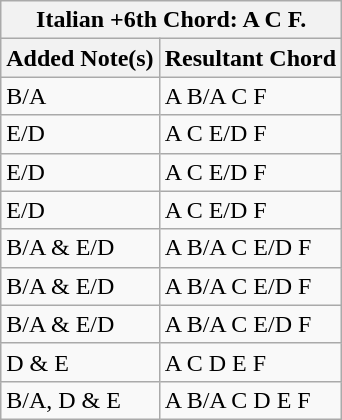<table class="wikitable">
<tr>
<th colspan="2">Italian +6th Chord: A C F.</th>
</tr>
<tr>
<th>Added Note(s)</th>
<th>Resultant Chord</th>
</tr>
<tr>
<td>B/A</td>
<td>A B/A C F</td>
</tr>
<tr>
<td>E/D</td>
<td>A C E/D F</td>
</tr>
<tr>
<td>E/D</td>
<td>A C E/D F</td>
</tr>
<tr>
<td>E/D</td>
<td>A C E/D F</td>
</tr>
<tr>
<td>B/A & E/D</td>
<td>A B/A C E/D F</td>
</tr>
<tr>
<td>B/A & E/D</td>
<td>A B/A C E/D F</td>
</tr>
<tr>
<td>B/A & E/D</td>
<td>A B/A C E/D F</td>
</tr>
<tr>
<td>D & E</td>
<td>A C D E F</td>
</tr>
<tr>
<td>B/A, D & E</td>
<td>A B/A C D E F</td>
</tr>
</table>
